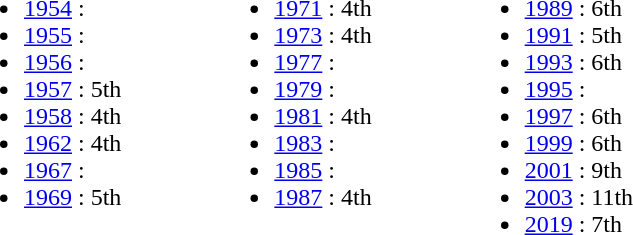<table border="0" cellpadding="2">
<tr valign="top">
<td><br><ul><li><a href='#'>1954</a> : </li><li><a href='#'>1955</a> : </li><li><a href='#'>1956</a> : </li><li><a href='#'>1957</a> : 5th</li><li><a href='#'>1958</a> : 4th</li><li><a href='#'>1962</a> : 4th</li><li><a href='#'>1967</a> : </li><li><a href='#'>1969</a> : 5th</li></ul></td>
<td width="50"> </td>
<td valign="top"><br><ul><li><a href='#'>1971</a> : 4th</li><li><a href='#'>1973</a> : 4th</li><li><a href='#'>1977</a> : </li><li><a href='#'>1979</a> : </li><li><a href='#'>1981</a> : 4th</li><li><a href='#'>1983</a> : </li><li><a href='#'>1985</a> : </li><li><a href='#'>1987</a> : 4th</li></ul></td>
<td width="50"> </td>
<td valign="top"><br><ul><li><a href='#'>1989</a> : 6th</li><li><a href='#'>1991</a> : 5th</li><li><a href='#'>1993</a> : 6th</li><li><a href='#'>1995</a> : </li><li><a href='#'>1997</a> : 6th</li><li><a href='#'>1999</a> : 6th</li><li><a href='#'>2001</a> : 9th</li><li><a href='#'>2003</a> : 11th</li><li><a href='#'>2019</a> : 7th</li></ul></td>
</tr>
</table>
